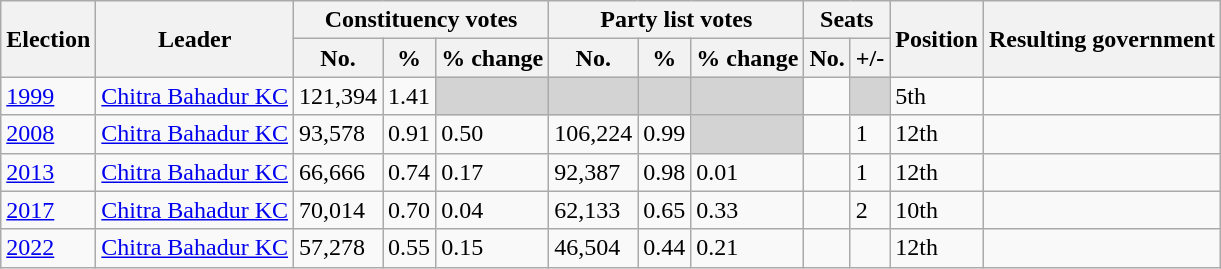<table class="wikitable">
<tr>
<th rowspan="2">Election</th>
<th rowspan="2">Leader</th>
<th colspan="3">Constituency votes</th>
<th colspan="3">Party list votes</th>
<th colspan="2">Seats</th>
<th rowspan="2">Position</th>
<th rowspan="2">Resulting government</th>
</tr>
<tr>
<th>No.</th>
<th>%</th>
<th>% change</th>
<th>No.</th>
<th>%</th>
<th>% change</th>
<th>No.</th>
<th>+/-</th>
</tr>
<tr>
<td><a href='#'>1999</a></td>
<td><a href='#'>Chitra Bahadur KC</a></td>
<td>121,394</td>
<td>1.41</td>
<td bgcolor="lightgrey"></td>
<td bgcolor="lightgrey"></td>
<td bgcolor="lightgrey"></td>
<td bgcolor="lightgrey"></td>
<td></td>
<td bgcolor="lightgrey"></td>
<td>5th</td>
<td></td>
</tr>
<tr>
<td><a href='#'>2008</a></td>
<td><a href='#'>Chitra Bahadur KC</a></td>
<td>93,578</td>
<td>0.91</td>
<td> 0.50</td>
<td>106,224</td>
<td>0.99</td>
<td bgcolor="lightgrey"></td>
<td style="text-align:center;"></td>
<td> 1</td>
<td> 12th</td>
<td></td>
</tr>
<tr>
<td><a href='#'>2013</a></td>
<td><a href='#'>Chitra Bahadur KC</a></td>
<td>66,666</td>
<td>0.74</td>
<td> 0.17</td>
<td>92,387</td>
<td>0.98</td>
<td> 0.01</td>
<td style="text-align:center;"></td>
<td> 1</td>
<td> 12th</td>
<td></td>
</tr>
<tr>
<td><a href='#'>2017</a></td>
<td><a href='#'>Chitra Bahadur KC</a></td>
<td>70,014</td>
<td>0.70</td>
<td> 0.04</td>
<td>62,133</td>
<td>0.65</td>
<td> 0.33</td>
<td style="text-align:center;"></td>
<td> 2</td>
<td> 10th</td>
<td></td>
</tr>
<tr>
<td><a href='#'>2022</a></td>
<td><a href='#'>Chitra Bahadur KC</a></td>
<td>57,278</td>
<td>0.55</td>
<td> 0.15</td>
<td>46,504</td>
<td>0.44</td>
<td> 0.21</td>
<td></td>
<td></td>
<td> 12th</td>
<td></td>
</tr>
</table>
